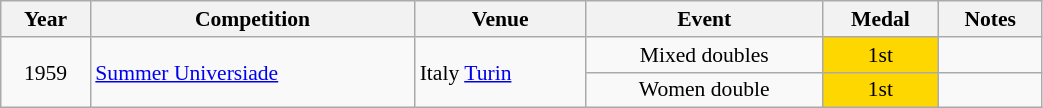<table class="wikitable" width=55% style="font-size:90%; text-align:center;">
<tr>
<th>Year</th>
<th>Competition</th>
<th>Venue</th>
<th>Event</th>
<th>Medal</th>
<th>Notes</th>
</tr>
<tr>
<td align=center rowspan=2>1959</td>
<td rowspan=2 align=left><a href='#'>Summer Universiade</a></td>
<td rowspan=2 align=left>Italy <a href='#'>Turin</a></td>
<td>Mixed doubles</td>
<td bgcolor=gold>1st</td>
<td align=center></td>
</tr>
<tr>
<td>Women double</td>
<td bgcolor=gold>1st</td>
<td align=center></td>
</tr>
</table>
